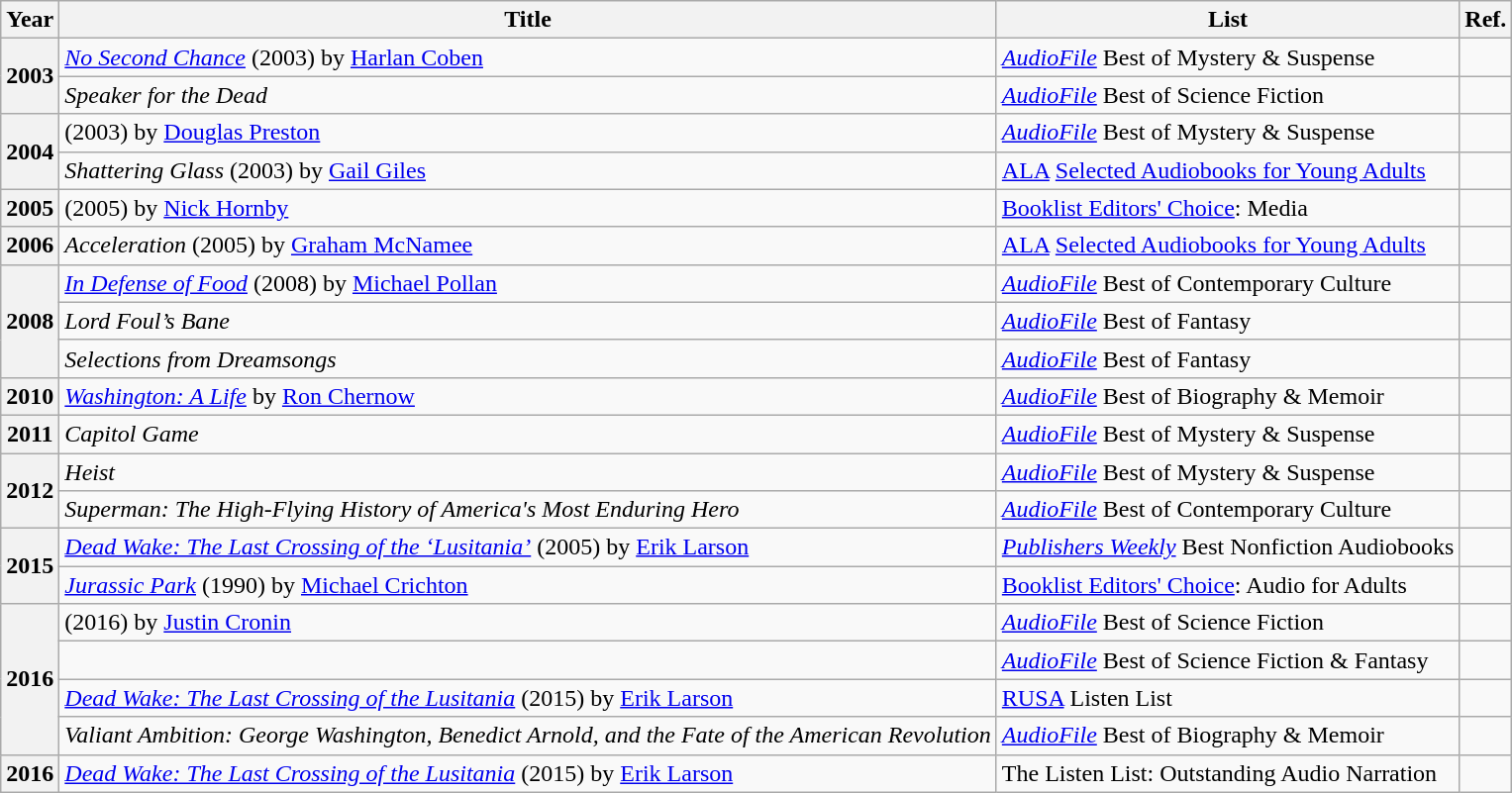<table class="wikitable sortable mw-collapsible">
<tr>
<th>Year</th>
<th>Title</th>
<th>List</th>
<th>Ref.</th>
</tr>
<tr>
<th rowspan="2">2003</th>
<td><em><a href='#'>No Second Chance</a></em> (2003) by <a href='#'>Harlan Coben</a></td>
<td><em><a href='#'>AudioFile</a></em> Best of Mystery & Suspense</td>
<td></td>
</tr>
<tr>
<td><em>Speaker for the Dead</em></td>
<td><a href='#'><em>AudioFile</em></a> Best of Science Fiction</td>
<td></td>
</tr>
<tr>
<th rowspan="2">2004</th>
<td><em></em> (2003) by <a href='#'>Douglas Preston</a></td>
<td><em><a href='#'>AudioFile</a></em> Best of Mystery & Suspense</td>
<td></td>
</tr>
<tr>
<td><em>Shattering Glass</em> (2003) by <a href='#'>Gail Giles</a></td>
<td><a href='#'>ALA</a> <a href='#'>Selected Audiobooks for Young Adults</a></td>
<td></td>
</tr>
<tr>
<th>2005</th>
<td><em></em> (2005) by <a href='#'>Nick Hornby</a></td>
<td><a href='#'>Booklist Editors' Choice</a>: Media</td>
<td></td>
</tr>
<tr>
<th>2006</th>
<td><em>Acceleration</em> (2005) by <a href='#'>Graham McNamee</a></td>
<td><a href='#'>ALA</a> <a href='#'>Selected Audiobooks for Young Adults</a></td>
<td></td>
</tr>
<tr>
<th rowspan="3">2008</th>
<td><em><a href='#'>In Defense of Food</a></em> (2008) by <a href='#'>Michael Pollan</a></td>
<td><a href='#'><em>AudioFile</em></a> Best of Contemporary Culture</td>
<td></td>
</tr>
<tr>
<td><em>Lord Foul’s Bane</em></td>
<td><a href='#'><em>AudioFile</em></a> Best of Fantasy</td>
<td></td>
</tr>
<tr>
<td><em>Selections from Dreamsongs</em></td>
<td><a href='#'><em>AudioFile</em></a> Best of Fantasy</td>
<td></td>
</tr>
<tr>
<th>2010</th>
<td><em><a href='#'>Washington: A Life</a> </em>by <a href='#'>Ron Chernow</a></td>
<td><a href='#'><em>AudioFile</em></a> Best of Biography & Memoir</td>
<td></td>
</tr>
<tr>
<th>2011</th>
<td><em>Capitol Game</em></td>
<td><em><a href='#'>AudioFile</a></em> Best of Mystery & Suspense</td>
<td></td>
</tr>
<tr>
<th rowspan="2">2012</th>
<td><em>Heist</em></td>
<td><em><a href='#'>AudioFile</a></em> Best of Mystery & Suspense</td>
<td></td>
</tr>
<tr>
<td><em>Superman: The High-Flying History of America's Most Enduring Hero</em></td>
<td><a href='#'><em>AudioFile</em></a> Best of Contemporary Culture</td>
<td></td>
</tr>
<tr>
<th rowspan="2">2015</th>
<td><em><a href='#'>Dead Wake: The Last Crossing of the ‘Lusitania’</a></em> (2005) by <a href='#'>Erik Larson</a></td>
<td><em><a href='#'>Publishers Weekly</a></em> Best Nonfiction Audiobooks</td>
<td></td>
</tr>
<tr>
<td><em><a href='#'>Jurassic Park</a></em> (1990) by <a href='#'>Michael Crichton</a></td>
<td><a href='#'>Booklist Editors' Choice</a>: Audio for Adults</td>
<td></td>
</tr>
<tr>
<th rowspan="4">2016</th>
<td><em></em> (2016) by <a href='#'>Justin Cronin</a></td>
<td><a href='#'><em>AudioFile</em></a> Best of Science Fiction</td>
<td></td>
</tr>
<tr>
<td><em></em></td>
<td><a href='#'><em>AudioFile</em></a> Best of Science Fiction & Fantasy</td>
<td></td>
</tr>
<tr>
<td><em><a href='#'>Dead Wake: The Last Crossing of the Lusitania</a></em> (2015) by <a href='#'>Erik Larson</a></td>
<td><a href='#'>RUSA</a> Listen List</td>
<td></td>
</tr>
<tr>
<td><em>Valiant Ambition: George Washington, Benedict Arnold, and the Fate of the American Revolution</em></td>
<td><a href='#'><em>AudioFile</em></a> Best of Biography & Memoir</td>
<td></td>
</tr>
<tr>
<th>2016</th>
<td><em><a href='#'>Dead Wake: The Last Crossing of the Lusitania</a></em> (2015) by <a href='#'>Erik Larson</a></td>
<td>The Listen List: Outstanding Audio Narration</td>
<td></td>
</tr>
</table>
